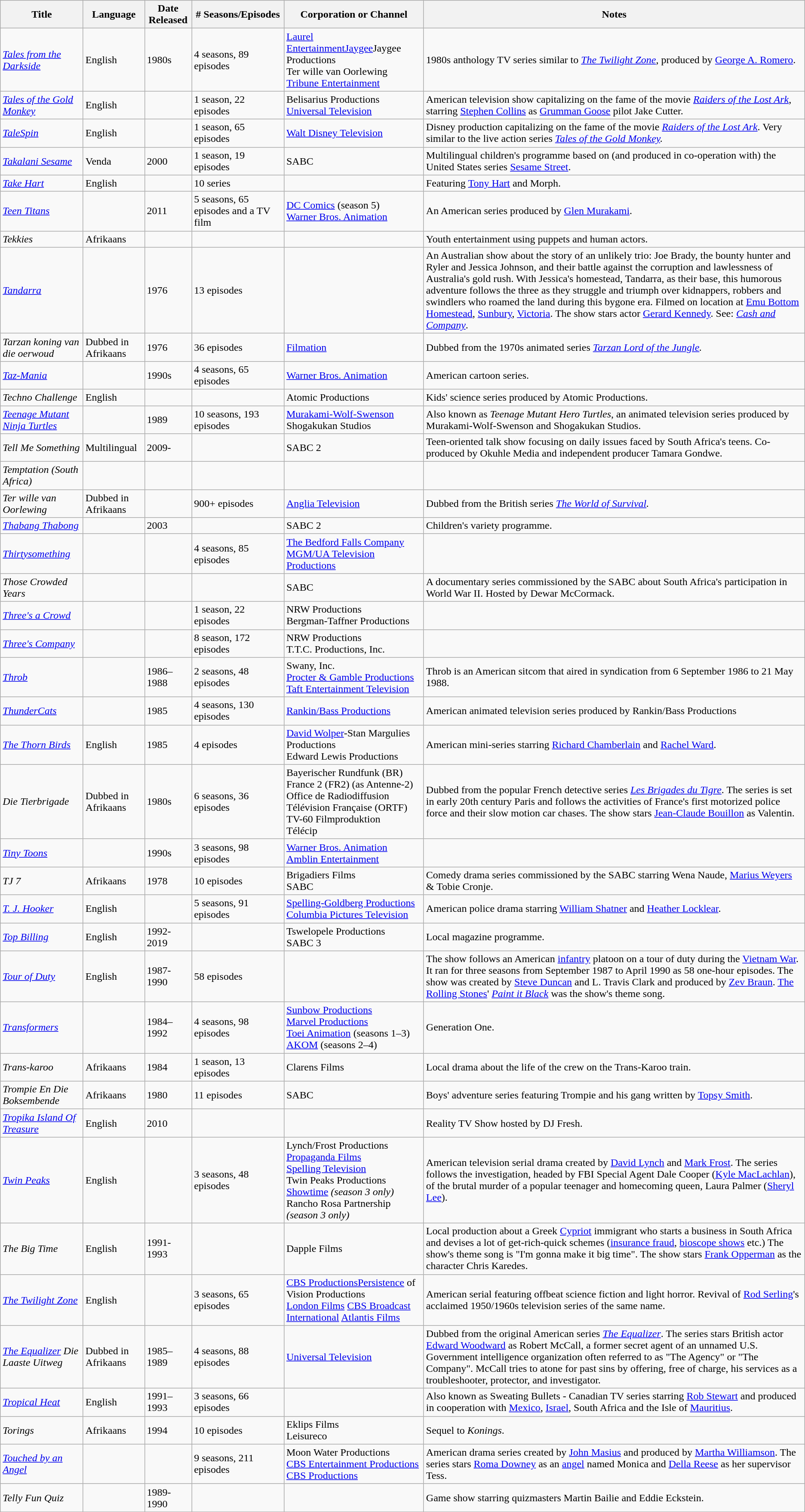<table class="wikitable sortable">
<tr>
<th>Title</th>
<th>Language</th>
<th>Date Released</th>
<th># Seasons/Episodes</th>
<th>Corporation or Channel</th>
<th>Notes</th>
</tr>
<tr>
<td><em><a href='#'>Tales from the Darkside</a></em></td>
<td>English</td>
<td>1980s</td>
<td>4 seasons, 89 episodes</td>
<td><a href='#'>Laurel EntertainmentJaygee</a>Jaygee Productions<br>Ter wille van Oorlewing<br><a href='#'>Tribune Entertainment</a></td>
<td>1980s anthology TV series similar to <em><a href='#'>The Twilight Zone</a></em>, produced by <a href='#'>George A. Romero</a>.</td>
</tr>
<tr>
<td><em><a href='#'>Tales of the Gold Monkey</a></em></td>
<td>English</td>
<td></td>
<td>1 season, 22 episodes</td>
<td>Belisarius Productions<br><a href='#'>Universal Television</a></td>
<td>American television show capitalizing on the fame of the movie <em><a href='#'>Raiders of the Lost Ark</a></em>, starring <a href='#'>Stephen Collins</a> as <a href='#'>Grumman Goose</a> pilot Jake Cutter.</td>
</tr>
<tr>
<td><em><a href='#'>TaleSpin</a></em></td>
<td>English</td>
<td></td>
<td>1 season, 65 episodes</td>
<td><a href='#'>Walt Disney Television</a></td>
<td>Disney production capitalizing on the fame of the movie <em><a href='#'>Raiders of the Lost Ark</a></em>. Very similar to the live action series <em><a href='#'>Tales of the Gold Monkey</a>.</em></td>
</tr>
<tr>
<td><em><a href='#'>Takalani Sesame</a></em></td>
<td>Venda</td>
<td>2000</td>
<td>1 season, 19 episodes</td>
<td>SABC</td>
<td>Multilingual children's programme based on (and produced in co-operation with) the United States series <a href='#'>Sesame Street</a>.</td>
</tr>
<tr>
<td><em><a href='#'>Take Hart</a></em></td>
<td>English</td>
<td></td>
<td>10 series</td>
<td></td>
<td>Featuring <a href='#'>Tony Hart</a> and Morph.</td>
</tr>
<tr>
<td><em><a href='#'>Teen Titans</a></em></td>
<td></td>
<td>2011</td>
<td>5 seasons, 65 episodes and a TV film</td>
<td><a href='#'>DC Comics</a> (season 5)<br><a href='#'>Warner Bros. Animation</a></td>
<td>An American series produced by <a href='#'>Glen Murakami</a>.</td>
</tr>
<tr>
<td><em>Tekkies</em></td>
<td>Afrikaans</td>
<td></td>
<td></td>
<td></td>
<td>Youth entertainment using puppets and human actors.</td>
</tr>
<tr>
<td><em><a href='#'>Tandarra</a></em></td>
<td></td>
<td>1976</td>
<td>13 episodes</td>
<td></td>
<td>An Australian show about the story of an unlikely trio: Joe Brady, the bounty hunter and Ryler and Jessica Johnson, and their battle against the corruption and lawlessness of Australia's gold rush. With Jessica's homestead, Tandarra, as their base, this humorous adventure follows the three as they struggle and triumph over kidnappers, robbers and swindlers who roamed the land during this bygone era. Filmed on location at <a href='#'>Emu Bottom Homestead</a>, <a href='#'>Sunbury</a>, <a href='#'>Victoria</a>. The show stars actor <a href='#'>Gerard Kennedy</a>. See: <em><a href='#'>Cash and Company</a></em>.</td>
</tr>
<tr>
<td><em>Tarzan koning van die oerwoud</em></td>
<td>Dubbed in Afrikaans</td>
<td>1976</td>
<td>36 episodes</td>
<td><a href='#'>Filmation</a></td>
<td>Dubbed from the 1970s animated series <em><a href='#'>Tarzan Lord of the Jungle</a>.</em></td>
</tr>
<tr>
<td><em><a href='#'>Taz-Mania</a></em></td>
<td></td>
<td>1990s</td>
<td>4 seasons, 65 episodes</td>
<td><a href='#'>Warner Bros. Animation</a></td>
<td>American cartoon series.</td>
</tr>
<tr>
<td><em>Techno Challenge</em></td>
<td>English</td>
<td></td>
<td></td>
<td>Atomic Productions</td>
<td>Kids' science series produced by Atomic Productions.</td>
</tr>
<tr>
<td><em><a href='#'>Teenage Mutant Ninja Turtles</a></em></td>
<td></td>
<td>1989</td>
<td>10 seasons, 193 episodes</td>
<td><a href='#'>Murakami-Wolf-Swenson</a><br>Shogakukan Studios</td>
<td>Also known as <em>Teenage Mutant Hero Turtles</em>, an animated television series produced by Murakami-Wolf-Swenson and Shogakukan Studios.</td>
</tr>
<tr>
<td><em>Tell Me Something</em></td>
<td>Multilingual</td>
<td>2009-</td>
<td></td>
<td>SABC 2</td>
<td>Teen-oriented talk show focusing on daily issues faced by South Africa's teens. Co-produced by Okuhle Media and independent producer Tamara Gondwe.</td>
</tr>
<tr>
<td><em>Temptation (South Africa)</em></td>
<td></td>
<td></td>
<td></td>
<td></td>
<td></td>
</tr>
<tr>
<td><em>Ter wille van Oorlewing</em></td>
<td>Dubbed in Afrikaans</td>
<td></td>
<td>900+ episodes</td>
<td><a href='#'>Anglia Television</a></td>
<td>Dubbed from the British series <em><a href='#'>The World of Survival</a>.</em></td>
</tr>
<tr>
<td><em><a href='#'>Thabang Thabong</a></em></td>
<td></td>
<td>2003</td>
<td></td>
<td>SABC 2</td>
<td>Children's variety programme.</td>
</tr>
<tr>
<td><em><a href='#'>Thirtysomething</a></em></td>
<td></td>
<td></td>
<td>4 seasons, 85 episodes</td>
<td><a href='#'>The Bedford Falls Company</a><br><a href='#'>MGM/UA Television Productions</a></td>
<td></td>
</tr>
<tr>
<td><em>Those Crowded Years</em></td>
<td></td>
<td></td>
<td></td>
<td>SABC</td>
<td>A documentary series commissioned by the SABC about South Africa's participation in World War II. Hosted by Dewar McCormack.</td>
</tr>
<tr>
<td><em><a href='#'>Three's a Crowd</a></em></td>
<td></td>
<td></td>
<td>1 season, 22 episodes</td>
<td>NRW Productions<br>Bergman-Taffner Productions</td>
<td></td>
</tr>
<tr>
<td><em><a href='#'>Three's Company</a></em></td>
<td></td>
<td></td>
<td>8 season, 172 episodes</td>
<td>NRW Productions<br>T.T.C. Productions, Inc.</td>
<td></td>
</tr>
<tr>
<td><em><a href='#'>Throb</a></em></td>
<td></td>
<td>1986–1988</td>
<td>2 seasons, 48 episodes</td>
<td>Swany, Inc.<br><a href='#'>Procter & Gamble Productions</a>
<a href='#'>Taft Entertainment Television</a></td>
<td>Throb is an American sitcom that aired in syndication from 6 September 1986 to 21 May 1988.</td>
</tr>
<tr>
<td><em><a href='#'>ThunderCats</a></em></td>
<td></td>
<td>1985</td>
<td>4 seasons, 130 episodes</td>
<td><a href='#'>Rankin/Bass Productions</a></td>
<td>American animated television series produced by Rankin/Bass Productions</td>
</tr>
<tr>
<td><em><a href='#'>The Thorn Birds</a></em></td>
<td>English</td>
<td>1985</td>
<td>4 episodes</td>
<td><a href='#'>David Wolper</a>-Stan Margulies Productions<br>Edward Lewis Productions</td>
<td>American mini-series starring <a href='#'>Richard Chamberlain</a> and <a href='#'>Rachel Ward</a>.</td>
</tr>
<tr>
<td><em>Die Tierbrigade</em></td>
<td>Dubbed in Afrikaans</td>
<td>1980s</td>
<td>6 seasons, 36 episodes</td>
<td>Bayerischer Rundfunk (BR)<br>France 2 (FR2) (as Antenne-2)<br>Office de Radiodiffusion Télévision Française (ORTF)<br>TV-60 Filmproduktion<br>Télécip</td>
<td>Dubbed from the popular French detective series <em><a href='#'>Les Brigades du Tigre</a></em>. The series is set in early 20th century Paris and follows the activities of France's first motorized police force and their slow motion car chases. The show stars <a href='#'>Jean-Claude Bouillon</a> as Valentin.</td>
</tr>
<tr>
<td><em><a href='#'>Tiny Toons</a></em></td>
<td></td>
<td>1990s</td>
<td>3 seasons, 98 episodes</td>
<td><a href='#'>Warner Bros. Animation</a><br><a href='#'>Amblin Entertainment</a></td>
<td></td>
</tr>
<tr>
<td><em>TJ 7</em></td>
<td>Afrikaans</td>
<td>1978</td>
<td>10 episodes</td>
<td>Brigadiers Films<br>SABC</td>
<td>Comedy drama series commissioned by the SABC starring Wena Naude, <a href='#'>Marius Weyers</a> & Tobie Cronje.</td>
</tr>
<tr>
<td><em><a href='#'>T. J. Hooker</a></em></td>
<td>English</td>
<td></td>
<td>5 seasons, 91 episodes</td>
<td><a href='#'>Spelling-Goldberg Productions</a> <a href='#'>Columbia Pictures Television</a></td>
<td>American police drama starring <a href='#'>William Shatner</a> and <a href='#'>Heather Locklear</a>.</td>
</tr>
<tr>
<td><em><a href='#'>Top Billing</a></em></td>
<td>English</td>
<td>1992-2019</td>
<td></td>
<td>Tswelopele Productions<br>SABC 3</td>
<td>Local magazine programme.</td>
</tr>
<tr>
<td><em><a href='#'>Tour of Duty</a></em></td>
<td>English</td>
<td>1987-1990</td>
<td>58 episodes</td>
<td></td>
<td>The show follows an American <a href='#'>infantry</a> platoon on a tour of duty during the <a href='#'>Vietnam War</a>. It ran for three seasons from September 1987 to April 1990 as 58 one-hour episodes. The show was created by <a href='#'>Steve Duncan</a> and L. Travis Clark and produced by <a href='#'>Zev Braun</a>. <a href='#'>The Rolling Stones</a>' <a href='#'><em>Paint it Black</em></a> was the show's theme song.</td>
</tr>
<tr>
<td><em><a href='#'>Transformers</a></em></td>
<td></td>
<td>1984–1992</td>
<td>4 seasons, 98 episodes</td>
<td><a href='#'>Sunbow Productions</a><br><a href='#'>Marvel Productions</a><br><a href='#'>Toei Animation</a> (seasons 1–3)<br><a href='#'>AKOM</a> (seasons 2–4)</td>
<td>Generation One.</td>
</tr>
<tr>
<td><em>Trans-karoo</em></td>
<td>Afrikaans</td>
<td>1984</td>
<td>1 season, 13 episodes</td>
<td>Clarens Films</td>
<td>Local drama about the life of the crew on the Trans-Karoo train.</td>
</tr>
<tr>
<td><em>Trompie En Die Boksembende</em></td>
<td>Afrikaans</td>
<td>1980</td>
<td>11 episodes</td>
<td>SABC</td>
<td>Boys' adventure series featuring Trompie and his gang written by <a href='#'>Topsy Smith</a>.</td>
</tr>
<tr>
<td><em><a href='#'>Tropika Island Of Treasure</a></em></td>
<td>English</td>
<td>2010</td>
<td></td>
<td></td>
<td>Reality TV Show hosted by DJ Fresh.</td>
</tr>
<tr>
<td><em><a href='#'>Twin Peaks</a></em></td>
<td>English</td>
<td></td>
<td>3 seasons, 48 episodes</td>
<td>Lynch/Frost Productions<br><a href='#'>Propaganda Films</a><br><a href='#'>Spelling Television</a><br>Twin Peaks Productions<br><a href='#'>Showtime</a> <em>(season 3 only)</em><br>Rancho Rosa Partnership <em>(season 3 only)</em></td>
<td>American television serial drama created by <a href='#'>David Lynch</a> and <a href='#'>Mark Frost</a>. The series follows the investigation, headed by FBI Special Agent Dale Cooper (<a href='#'>Kyle MacLachlan</a>), of the brutal murder of a popular teenager and homecoming queen, Laura Palmer (<a href='#'>Sheryl Lee</a>).</td>
</tr>
<tr>
<td><em>The Big Time</em></td>
<td>English</td>
<td>1991-1993</td>
<td></td>
<td>Dapple Films</td>
<td>Local production about a Greek <a href='#'>Cypriot</a> immigrant who starts a business in South Africa and devises a lot of get-rich-quick schemes (<a href='#'>insurance fraud</a>, <a href='#'>bioscope shows</a> etc.) The show's theme song is "I'm gonna make it big time". The show stars <a href='#'>Frank Opperman</a> as the character Chris Karedes.</td>
</tr>
<tr>
<td><em><a href='#'>The Twilight Zone</a></em></td>
<td>English</td>
<td></td>
<td>3 seasons, 65 episodes</td>
<td><a href='#'>CBS ProductionsPersistence</a> of Vision Productions<br><a href='#'>London Films</a>
<a href='#'>CBS Broadcast International</a> <a href='#'>Atlantis Films</a></td>
<td>American serial featuring offbeat science fiction and light horror. Revival of <a href='#'>Rod Serling</a>'s acclaimed 1950/1960s television series of the same name.</td>
</tr>
<tr>
<td><em><a href='#'>The Equalizer</a></em> <em>Die Laaste Uitweg</em></td>
<td>Dubbed in Afrikaans</td>
<td>1985–1989</td>
<td>4 seasons, 88 episodes</td>
<td><a href='#'>Universal Television</a></td>
<td>Dubbed from the original American series <em><a href='#'>The Equalizer</a></em>. The series stars British actor <a href='#'>Edward Woodward</a> as Robert McCall, a former secret agent of an unnamed U.S. Government intelligence organization often referred to as "The Agency" or "The Company". McCall tries to atone for past sins by offering, free of charge, his services as a troubleshooter, protector, and investigator.</td>
</tr>
<tr>
<td><em><a href='#'>Tropical Heat</a></em></td>
<td>English</td>
<td>1991–1993</td>
<td>3 seasons, 66 episodes</td>
<td></td>
<td>Also known as Sweating Bullets - Canadian TV series starring <a href='#'>Rob Stewart</a> and produced in cooperation with <a href='#'>Mexico</a>, <a href='#'>Israel</a>, South Africa and the Isle of <a href='#'>Mauritius</a>.</td>
</tr>
<tr>
<td><em>Torings</em> </td>
<td>Afrikaans</td>
<td>1994</td>
<td>10 episodes</td>
<td>Eklips Films<br>Leisureco</td>
<td>Sequel to <em>Konings</em>.</td>
</tr>
<tr>
<td><em><a href='#'>Touched by an Angel</a></em></td>
<td></td>
<td></td>
<td>9 seasons, 211 episodes</td>
<td>Moon Water Productions<br><a href='#'>CBS Entertainment Productions</a><br><a href='#'>CBS Productions</a></td>
<td>American drama series created by <a href='#'>John Masius</a> and produced by <a href='#'>Martha Williamson</a>. The series stars <a href='#'>Roma Downey</a> as an <a href='#'>angel</a> named Monica and <a href='#'>Della Reese</a> as her supervisor Tess.</td>
</tr>
<tr>
<td><em>Telly Fun Quiz</em></td>
<td></td>
<td>1989-1990</td>
<td></td>
<td></td>
<td>Game show starring quizmasters Martin Bailie and Eddie Eckstein.</td>
</tr>
</table>
